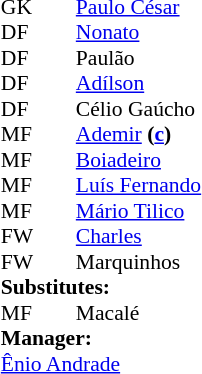<table style="font-size:90%; margin:0.2em auto;" cellspacing="0" cellpadding="0">
<tr>
<th width="25"></th>
<th width="25"></th>
</tr>
<tr>
<td>GK</td>
<td></td>
<td> <a href='#'>Paulo César</a></td>
<td></td>
</tr>
<tr>
<td>DF</td>
<td></td>
<td> <a href='#'>Nonato</a></td>
</tr>
<tr>
<td>DF</td>
<td></td>
<td> Paulão</td>
</tr>
<tr>
<td>DF</td>
<td></td>
<td> <a href='#'>Adílson</a></td>
</tr>
<tr>
<td>DF</td>
<td></td>
<td> Célio Gaúcho</td>
</tr>
<tr>
<td>MF</td>
<td></td>
<td> <a href='#'>Ademir</a> <strong>(<a href='#'>c</a>)</strong></td>
</tr>
<tr>
<td>MF</td>
<td></td>
<td> <a href='#'>Boiadeiro</a></td>
</tr>
<tr>
<td>MF</td>
<td></td>
<td> <a href='#'>Luís Fernando</a></td>
<td></td>
<td></td>
</tr>
<tr>
<td>MF</td>
<td></td>
<td> <a href='#'>Mário Tilico</a></td>
</tr>
<tr>
<td>FW</td>
<td></td>
<td> <a href='#'>Charles</a></td>
</tr>
<tr>
<td>FW</td>
<td></td>
<td> Marquinhos</td>
</tr>
<tr>
<td colspan=3><strong>Substitutes:</strong></td>
</tr>
<tr>
<td>MF</td>
<td></td>
<td> Macalé </td>
</tr>
<tr>
<td colspan=3><strong>Manager:</strong></td>
</tr>
<tr>
<td colspan=4> <a href='#'>Ênio Andrade</a></td>
</tr>
</table>
